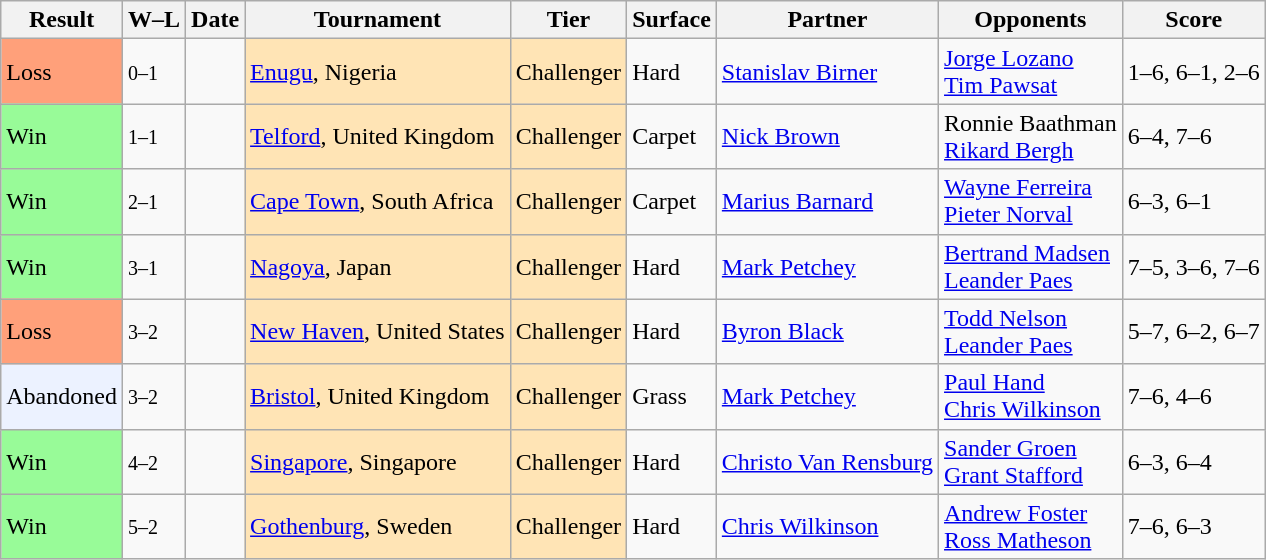<table class="sortable wikitable">
<tr>
<th>Result</th>
<th class="unsortable">W–L</th>
<th>Date</th>
<th>Tournament</th>
<th>Tier</th>
<th>Surface</th>
<th>Partner</th>
<th>Opponents</th>
<th class="unsortable">Score</th>
</tr>
<tr>
<td style="background:#ffa07a;">Loss</td>
<td><small>0–1</small></td>
<td></td>
<td style="background:moccasin;"><a href='#'>Enugu</a>, Nigeria</td>
<td style="background:moccasin;">Challenger</td>
<td>Hard</td>
<td> <a href='#'>Stanislav Birner</a></td>
<td> <a href='#'>Jorge Lozano</a> <br>  <a href='#'>Tim Pawsat</a></td>
<td>1–6, 6–1, 2–6</td>
</tr>
<tr>
<td style="background:#98fb98;">Win</td>
<td><small>1–1</small></td>
<td></td>
<td style="background:moccasin;"><a href='#'>Telford</a>, United Kingdom</td>
<td style="background:moccasin;">Challenger</td>
<td>Carpet</td>
<td> <a href='#'>Nick Brown</a></td>
<td> Ronnie Baathman <br>  <a href='#'>Rikard Bergh</a></td>
<td>6–4, 7–6</td>
</tr>
<tr>
<td style="background:#98fb98;">Win</td>
<td><small>2–1</small></td>
<td></td>
<td style="background:moccasin;"><a href='#'>Cape Town</a>, South Africa</td>
<td style="background:moccasin;">Challenger</td>
<td>Carpet</td>
<td> <a href='#'>Marius Barnard</a></td>
<td> <a href='#'>Wayne Ferreira</a> <br>  <a href='#'>Pieter Norval</a></td>
<td>6–3, 6–1</td>
</tr>
<tr>
<td style="background:#98fb98;">Win</td>
<td><small>3–1</small></td>
<td></td>
<td style="background:moccasin;"><a href='#'>Nagoya</a>, Japan</td>
<td style="background:moccasin;">Challenger</td>
<td>Hard</td>
<td> <a href='#'>Mark Petchey</a></td>
<td> <a href='#'>Bertrand Madsen</a> <br>  <a href='#'>Leander Paes</a></td>
<td>7–5, 3–6, 7–6</td>
</tr>
<tr>
<td style="background:#ffa07a;">Loss</td>
<td><small>3–2</small></td>
<td></td>
<td style="background:moccasin;"><a href='#'>New Haven</a>, United States</td>
<td style="background:moccasin;">Challenger</td>
<td>Hard</td>
<td> <a href='#'>Byron Black</a></td>
<td> <a href='#'>Todd Nelson</a> <br>  <a href='#'>Leander Paes</a></td>
<td>5–7, 6–2, 6–7</td>
</tr>
<tr>
<td bgcolor=ecf2ff>Abandoned</td>
<td><small>3–2</small></td>
<td></td>
<td style="background:moccasin;"><a href='#'>Bristol</a>, United Kingdom</td>
<td style="background:moccasin;">Challenger</td>
<td>Grass</td>
<td> <a href='#'>Mark Petchey</a></td>
<td> <a href='#'>Paul Hand</a> <br>  <a href='#'>Chris Wilkinson</a></td>
<td>7–6, 4–6</td>
</tr>
<tr>
<td style="background:#98fb98;">Win</td>
<td><small>4–2</small></td>
<td></td>
<td style="background:moccasin;"><a href='#'>Singapore</a>, Singapore</td>
<td style="background:moccasin;">Challenger</td>
<td>Hard</td>
<td> <a href='#'>Christo Van Rensburg</a></td>
<td> <a href='#'>Sander Groen</a> <br>  <a href='#'>Grant Stafford</a></td>
<td>6–3, 6–4</td>
</tr>
<tr>
<td style="background:#98fb98;">Win</td>
<td><small>5–2</small></td>
<td></td>
<td style="background:moccasin;"><a href='#'>Gothenburg</a>, Sweden</td>
<td style="background:moccasin;">Challenger</td>
<td>Hard</td>
<td> <a href='#'>Chris Wilkinson</a></td>
<td> <a href='#'>Andrew Foster</a> <br>  <a href='#'>Ross Matheson</a></td>
<td>7–6, 6–3</td>
</tr>
</table>
